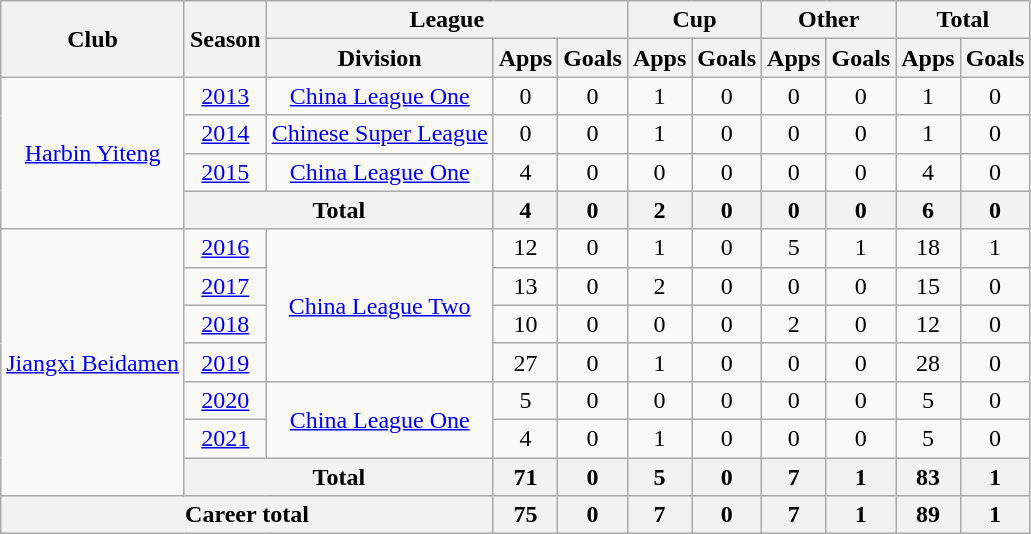<table class="wikitable" style="text-align: center">
<tr>
<th rowspan="2">Club</th>
<th rowspan="2">Season</th>
<th colspan="3">League</th>
<th colspan="2">Cup</th>
<th colspan="2">Other</th>
<th colspan="2">Total</th>
</tr>
<tr>
<th>Division</th>
<th>Apps</th>
<th>Goals</th>
<th>Apps</th>
<th>Goals</th>
<th>Apps</th>
<th>Goals</th>
<th>Apps</th>
<th>Goals</th>
</tr>
<tr>
<td rowspan="4"><a href='#'>Harbin Yiteng</a></td>
<td><a href='#'>2013</a></td>
<td><a href='#'>China League One</a></td>
<td>0</td>
<td>0</td>
<td>1</td>
<td>0</td>
<td>0</td>
<td>0</td>
<td>1</td>
<td>0</td>
</tr>
<tr>
<td><a href='#'>2014</a></td>
<td><a href='#'>Chinese Super League</a></td>
<td>0</td>
<td>0</td>
<td>1</td>
<td>0</td>
<td>0</td>
<td>0</td>
<td>1</td>
<td>0</td>
</tr>
<tr>
<td><a href='#'>2015</a></td>
<td><a href='#'>China League One</a></td>
<td>4</td>
<td>0</td>
<td>0</td>
<td>0</td>
<td>0</td>
<td>0</td>
<td>4</td>
<td>0</td>
</tr>
<tr>
<th colspan=2>Total</th>
<th>4</th>
<th>0</th>
<th>2</th>
<th>0</th>
<th>0</th>
<th>0</th>
<th>6</th>
<th>0</th>
</tr>
<tr>
<td rowspan="7"><a href='#'>Jiangxi Beidamen</a></td>
<td><a href='#'>2016</a></td>
<td rowspan="4"><a href='#'>China League Two</a></td>
<td>12</td>
<td>0</td>
<td>1</td>
<td>0</td>
<td>5</td>
<td>1</td>
<td>18</td>
<td>1</td>
</tr>
<tr>
<td><a href='#'>2017</a></td>
<td>13</td>
<td>0</td>
<td>2</td>
<td>0</td>
<td>0</td>
<td>0</td>
<td>15</td>
<td>0</td>
</tr>
<tr>
<td><a href='#'>2018</a></td>
<td>10</td>
<td>0</td>
<td>0</td>
<td>0</td>
<td>2</td>
<td>0</td>
<td>12</td>
<td>0</td>
</tr>
<tr>
<td><a href='#'>2019</a></td>
<td>27</td>
<td>0</td>
<td>1</td>
<td>0</td>
<td>0</td>
<td>0</td>
<td>28</td>
<td>0</td>
</tr>
<tr>
<td><a href='#'>2020</a></td>
<td rowspan="2"><a href='#'>China League One</a></td>
<td>5</td>
<td>0</td>
<td>0</td>
<td>0</td>
<td>0</td>
<td>0</td>
<td>5</td>
<td>0</td>
</tr>
<tr>
<td><a href='#'>2021</a></td>
<td>4</td>
<td>0</td>
<td>1</td>
<td>0</td>
<td>0</td>
<td>0</td>
<td>5</td>
<td>0</td>
</tr>
<tr>
<th colspan=2>Total</th>
<th>71</th>
<th>0</th>
<th>5</th>
<th>0</th>
<th>7</th>
<th>1</th>
<th>83</th>
<th>1</th>
</tr>
<tr>
<th colspan=3>Career total</th>
<th>75</th>
<th>0</th>
<th>7</th>
<th>0</th>
<th>7</th>
<th>1</th>
<th>89</th>
<th>1</th>
</tr>
</table>
